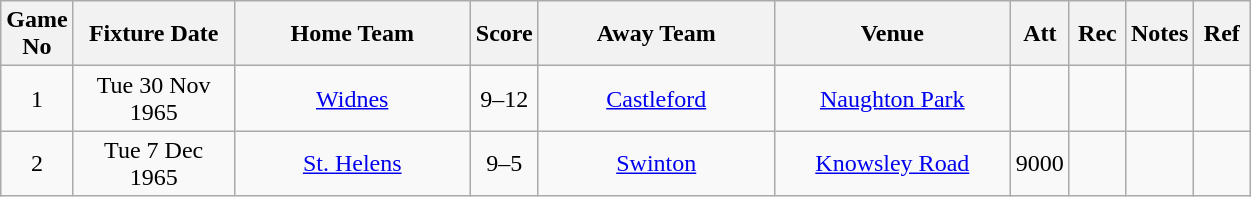<table class="wikitable" style="text-align:center;">
<tr>
<th width=20 abbr="No">Game No</th>
<th width=100 abbr="Date">Fixture Date</th>
<th width=150 abbr="Home Team">Home Team</th>
<th width=20 abbr="Score">Score</th>
<th width=150 abbr="Away Team">Away Team</th>
<th width=150 abbr="Venue">Venue</th>
<th width=30 abbr="Att">Att</th>
<th width=30 abbr="Rec">Rec</th>
<th width=20 abbr="Notes">Notes</th>
<th width=30 abbr="Ref">Ref</th>
</tr>
<tr>
<td>1</td>
<td>Tue 30 Nov 1965</td>
<td><a href='#'>Widnes</a></td>
<td>9–12</td>
<td><a href='#'>Castleford</a></td>
<td><a href='#'>Naughton Park</a></td>
<td></td>
<td></td>
<td></td>
<td></td>
</tr>
<tr>
<td>2</td>
<td>Tue 7 Dec 1965</td>
<td><a href='#'>St. Helens</a></td>
<td>9–5</td>
<td><a href='#'>Swinton</a></td>
<td><a href='#'>Knowsley Road</a></td>
<td>9000</td>
<td></td>
<td></td>
<td></td>
</tr>
</table>
